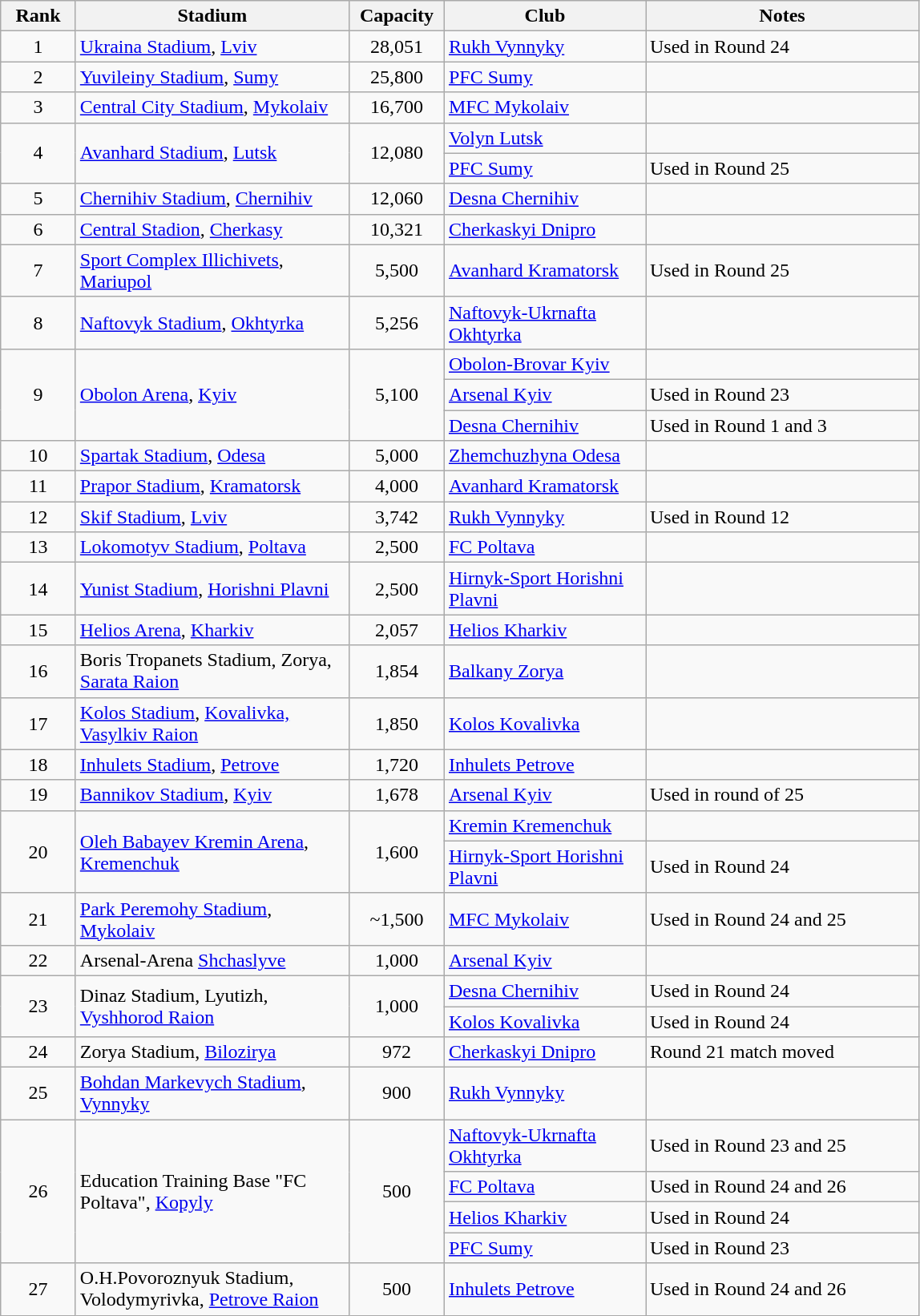<table class="wikitable">
<tr>
<th width=55>Rank</th>
<th width=220>Stadium</th>
<th width=72>Capacity</th>
<th width=160>Club</th>
<th width=220>Notes</th>
</tr>
<tr>
<td align=center>1</td>
<td><a href='#'>Ukraina Stadium</a>, <a href='#'>Lviv</a></td>
<td align=center>28,051</td>
<td><a href='#'>Rukh Vynnyky</a></td>
<td>Used in Round 24</td>
</tr>
<tr>
<td align=center>2</td>
<td><a href='#'>Yuvileiny Stadium</a>, <a href='#'>Sumy</a></td>
<td align=center>25,800</td>
<td><a href='#'>PFC Sumy</a></td>
<td></td>
</tr>
<tr>
<td align=center>3</td>
<td><a href='#'>Central City Stadium</a>, <a href='#'>Mykolaiv</a></td>
<td align=center>16,700</td>
<td><a href='#'>MFC Mykolaiv</a></td>
<td></td>
</tr>
<tr>
<td align=center rowspan=2>4</td>
<td rowspan=2><a href='#'>Avanhard Stadium</a>, <a href='#'>Lutsk</a></td>
<td align=center rowspan=2>12,080</td>
<td><a href='#'>Volyn Lutsk</a></td>
<td></td>
</tr>
<tr>
<td><a href='#'>PFC Sumy</a></td>
<td>Used in Round 25</td>
</tr>
<tr>
<td align=center>5</td>
<td><a href='#'>Chernihiv Stadium</a>, <a href='#'>Chernihiv</a></td>
<td align=center>12,060</td>
<td><a href='#'>Desna Chernihiv</a></td>
<td></td>
</tr>
<tr>
<td align=center>6</td>
<td><a href='#'>Central Stadion</a>, <a href='#'>Cherkasy</a></td>
<td align=center>10,321</td>
<td><a href='#'>Cherkaskyi Dnipro</a></td>
<td></td>
</tr>
<tr>
<td align=center>7</td>
<td><a href='#'>Sport Complex Illichivets</a>, <a href='#'>Mariupol</a></td>
<td align=center>5,500</td>
<td><a href='#'>Avanhard Kramatorsk</a></td>
<td>Used in Round 25</td>
</tr>
<tr>
<td align=center>8</td>
<td><a href='#'>Naftovyk Stadium</a>, <a href='#'>Okhtyrka</a></td>
<td align=center>5,256</td>
<td><a href='#'>Naftovyk-Ukrnafta Okhtyrka</a></td>
<td></td>
</tr>
<tr>
<td rowspan=3 align=center>9</td>
<td rowspan=3><a href='#'>Obolon Arena</a>, <a href='#'>Kyiv</a></td>
<td rowspan=3 align=center>5,100</td>
<td><a href='#'>Obolon-Brovar Kyiv</a></td>
<td></td>
</tr>
<tr>
<td><a href='#'>Arsenal Kyiv</a></td>
<td>Used in Round 23</td>
</tr>
<tr>
<td><a href='#'>Desna Chernihiv</a></td>
<td>Used in Round 1 and 3</td>
</tr>
<tr>
<td align=center>10</td>
<td><a href='#'>Spartak Stadium</a>, <a href='#'>Odesa</a></td>
<td align=center>5,000</td>
<td><a href='#'>Zhemchuzhyna Odesa</a></td>
<td></td>
</tr>
<tr>
<td align=center>11</td>
<td><a href='#'>Prapor Stadium</a>, <a href='#'>Kramatorsk</a></td>
<td align=center>4,000</td>
<td><a href='#'>Avanhard Kramatorsk</a></td>
<td></td>
</tr>
<tr>
<td align=center>12</td>
<td><a href='#'>Skif Stadium</a>, <a href='#'>Lviv</a></td>
<td align=center>3,742</td>
<td><a href='#'>Rukh Vynnyky</a></td>
<td>Used in Round 12</td>
</tr>
<tr>
<td align=center>13</td>
<td><a href='#'>Lokomotyv Stadium</a>, <a href='#'>Poltava</a></td>
<td align=center>2,500</td>
<td><a href='#'>FC Poltava</a></td>
<td></td>
</tr>
<tr>
<td align=center>14</td>
<td><a href='#'>Yunist Stadium</a>, <a href='#'>Horishni Plavni</a></td>
<td align=center>2,500</td>
<td><a href='#'>Hirnyk-Sport Horishni Plavni</a></td>
<td></td>
</tr>
<tr>
<td align=center>15</td>
<td><a href='#'>Helios Arena</a>, <a href='#'>Kharkiv</a></td>
<td align=center>2,057</td>
<td><a href='#'>Helios Kharkiv</a></td>
<td></td>
</tr>
<tr>
<td align=center>16</td>
<td>Boris Tropanets Stadium, Zorya, <a href='#'>Sarata Raion</a></td>
<td align=center>1,854</td>
<td><a href='#'>Balkany Zorya</a></td>
<td></td>
</tr>
<tr>
<td align=center>17</td>
<td><a href='#'>Kolos Stadium</a>, <a href='#'>Kovalivka, Vasylkiv Raion</a></td>
<td align=center>1,850</td>
<td><a href='#'>Kolos Kovalivka</a></td>
<td></td>
</tr>
<tr>
<td align=center>18</td>
<td><a href='#'>Inhulets Stadium</a>, <a href='#'>Petrove</a></td>
<td align=center>1,720</td>
<td><a href='#'>Inhulets Petrove</a></td>
<td></td>
</tr>
<tr>
<td align=center>19</td>
<td><a href='#'>Bannikov Stadium</a>, <a href='#'>Kyiv</a></td>
<td align=center>1,678</td>
<td><a href='#'>Arsenal Kyiv</a></td>
<td>Used in round of 25</td>
</tr>
<tr>
<td rowspan=2 align=center>20</td>
<td rowspan=2><a href='#'>Oleh Babayev Kremin Arena</a>, <a href='#'>Kremenchuk</a></td>
<td rowspan=2 align=center>1,600</td>
<td><a href='#'>Kremin Kremenchuk</a></td>
<td></td>
</tr>
<tr>
<td><a href='#'>Hirnyk-Sport Horishni Plavni</a></td>
<td>Used in Round 24</td>
</tr>
<tr>
<td align=center>21</td>
<td><a href='#'>Park Peremohy Stadium</a>, <a href='#'>Mykolaiv</a></td>
<td align=center>~1,500</td>
<td><a href='#'>MFC Mykolaiv</a></td>
<td>Used in Round 24 and 25</td>
</tr>
<tr>
<td align=center>22</td>
<td>Arsenal-Arena <a href='#'>Shchaslyve</a></td>
<td align=center>1,000</td>
<td><a href='#'>Arsenal Kyiv</a></td>
<td></td>
</tr>
<tr>
<td rowspan=2 align=center>23</td>
<td rowspan=2>Dinaz Stadium, Lyutizh, <a href='#'>Vyshhorod Raion</a></td>
<td rowspan=2 align=center>1,000</td>
<td><a href='#'>Desna Chernihiv</a></td>
<td>Used in Round 24</td>
</tr>
<tr>
<td><a href='#'>Kolos Kovalivka</a></td>
<td>Used in Round 24</td>
</tr>
<tr>
<td align=center>24</td>
<td>Zorya Stadium, <a href='#'>Bilozirya</a></td>
<td align=center>972</td>
<td><a href='#'>Cherkaskyi Dnipro</a></td>
<td>Round 21 match moved</td>
</tr>
<tr>
<td align=center>25</td>
<td><a href='#'>Bohdan Markevych Stadium</a>, <a href='#'>Vynnyky</a></td>
<td align=center>900</td>
<td><a href='#'>Rukh Vynnyky</a></td>
<td></td>
</tr>
<tr>
<td rowspan=4 align=center>26</td>
<td rowspan=4>Education Training Base "FC Poltava", <a href='#'>Kopyly</a></td>
<td rowspan=4  align=center>500</td>
<td><a href='#'>Naftovyk-Ukrnafta Okhtyrka</a></td>
<td>Used in Round 23 and 25</td>
</tr>
<tr>
<td><a href='#'>FC Poltava</a></td>
<td>Used in Round 24 and 26</td>
</tr>
<tr>
<td><a href='#'>Helios Kharkiv</a></td>
<td>Used in Round 24</td>
</tr>
<tr>
<td><a href='#'>PFC Sumy</a></td>
<td>Used in Round 23</td>
</tr>
<tr>
<td align=center>27</td>
<td>O.H.Povoroznyuk Stadium, Volodymyrivka, <a href='#'>Petrove Raion</a></td>
<td align=center>500</td>
<td><a href='#'>Inhulets Petrove</a></td>
<td>Used in Round 24 and 26</td>
</tr>
</table>
